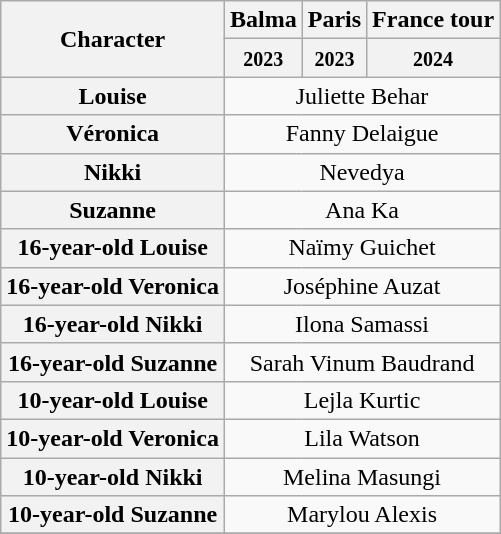<table class="wikitable" style="text-align: center;">
<tr>
<th rowspan="2">Character</th>
<th>Balma</th>
<th>Paris</th>
<th>France tour</th>
</tr>
<tr>
<th><small>2023</small></th>
<th><small>2023</small></th>
<th><small>2024</small></th>
</tr>
<tr>
<th>Louise</th>
<td colspan="3">Juliette Behar</td>
</tr>
<tr>
<th>Véronica</th>
<td colspan="3">Fanny Delaigue</td>
</tr>
<tr>
<th>Nikki</th>
<td colspan="3">Nevedya</td>
</tr>
<tr>
<th>Suzanne</th>
<td colspan="3">Ana Ka</td>
</tr>
<tr>
<th>16-year-old Louise</th>
<td colspan="3">Naïmy Guichet</td>
</tr>
<tr>
<th>16-year-old Veronica</th>
<td colspan="3">Joséphine Auzat</td>
</tr>
<tr>
<th>16-year-old Nikki</th>
<td colspan="3">Ilona Samassi</td>
</tr>
<tr>
<th>16-year-old Suzanne</th>
<td colspan="3">Sarah Vinum Baudrand</td>
</tr>
<tr>
<th>10-year-old Louise</th>
<td colspan="3">Lejla Kurtic</td>
</tr>
<tr>
<th>10-year-old Veronica</th>
<td colspan="3">Lila Watson</td>
</tr>
<tr>
<th>10-year-old Nikki</th>
<td colspan="3">Melina Masungi</td>
</tr>
<tr>
<th>10-year-old Suzanne</th>
<td colspan="3">Marylou Alexis</td>
</tr>
<tr>
</tr>
</table>
